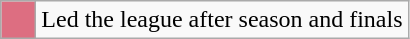<table class="wikitable">
<tr>
<td style="background:#DD6E81; width:1em"></td>
<td>Led the league after season and finals</td>
</tr>
</table>
